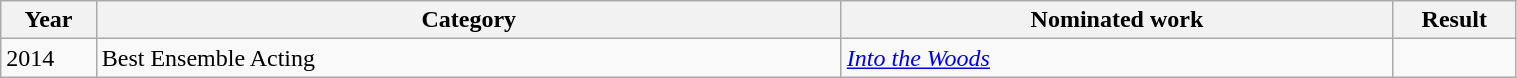<table width="80%" class="wikitable">
<tr>
<th width="10">Year</th>
<th width="300">Category</th>
<th width="220">Nominated work</th>
<th width="30">Result</th>
</tr>
<tr>
<td>2014</td>
<td>Best Ensemble Acting</td>
<td><em><a href='#'>Into the Woods</a></em></td>
<td></td>
</tr>
</table>
